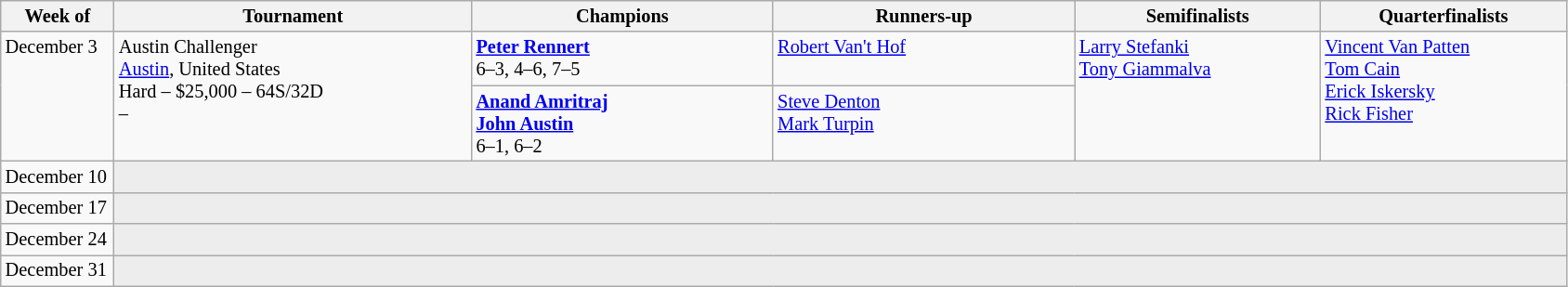<table class="wikitable" style="font-size:85%;">
<tr>
<th width="75">Week of</th>
<th width="250">Tournament</th>
<th width="210">Champions</th>
<th width="210">Runners-up</th>
<th width="170">Semifinalists</th>
<th width="170">Quarterfinalists</th>
</tr>
<tr valign="top">
<td rowspan="2">December 3</td>
<td rowspan="2">Austin Challenger<br> <a href='#'>Austin</a>, United States<br>Hard – $25,000 – 64S/32D<br>  – </td>
<td> <strong><a href='#'>Peter Rennert</a></strong> <br>6–3, 4–6, 7–5</td>
<td> <a href='#'>Robert Van't Hof</a></td>
<td rowspan="2"> <a href='#'>Larry Stefanki</a> <br>  <a href='#'>Tony Giammalva</a></td>
<td rowspan="2"> <a href='#'>Vincent Van Patten</a> <br> <a href='#'>Tom Cain</a> <br> <a href='#'>Erick Iskersky</a> <br>  <a href='#'>Rick Fisher</a></td>
</tr>
<tr valign="top">
<td> <strong><a href='#'>Anand Amritraj</a></strong> <br> <strong><a href='#'>John Austin</a></strong><br>6–1, 6–2</td>
<td> <a href='#'>Steve Denton</a> <br>  <a href='#'>Mark Turpin</a></td>
</tr>
<tr valign="top">
<td rowspan="1">December 10</td>
<td colspan="5" bgcolor="#ededed"></td>
</tr>
<tr valign="top">
<td rowspan="1">December 17</td>
<td colspan="5" bgcolor="#ededed"></td>
</tr>
<tr valign="top">
<td rowspan="1">December 24</td>
<td colspan="5" bgcolor="#ededed"></td>
</tr>
<tr valign="top">
<td rowspan="1">December 31</td>
<td colspan="5" bgcolor="#ededed"></td>
</tr>
</table>
